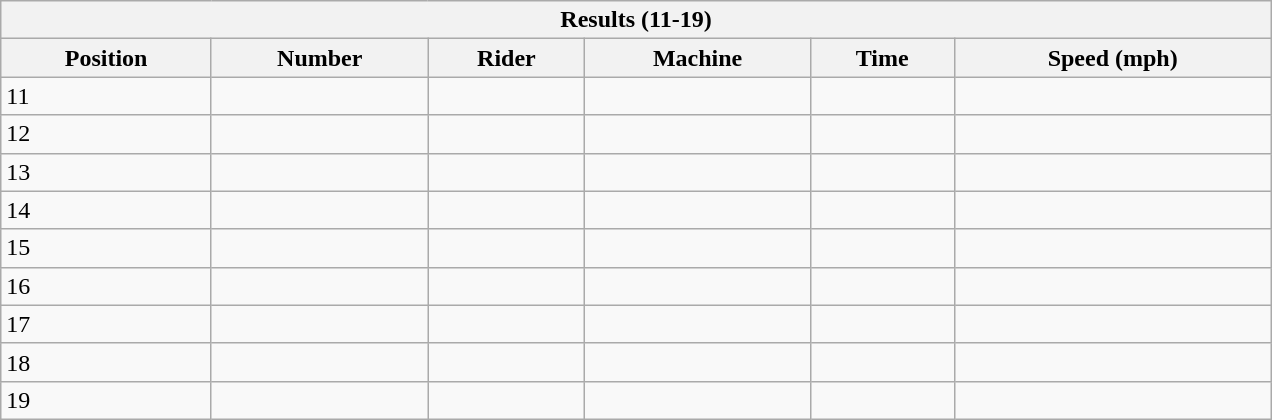<table class="collapsible collapsed wikitable" style="width:53em;margin-top:-1px;">
<tr>
<th scope="col" colspan="6">Results (11-19)</th>
</tr>
<tr>
<th>Position</th>
<th>Number</th>
<th>Rider</th>
<th>Machine</th>
<th>Time</th>
<th>Speed (mph)</th>
</tr>
<tr>
<td>11</td>
<td></td>
<td></td>
<td></td>
<td></td>
<td></td>
</tr>
<tr>
<td>12</td>
<td></td>
<td></td>
<td></td>
<td></td>
<td></td>
</tr>
<tr>
<td>13</td>
<td></td>
<td></td>
<td></td>
<td></td>
<td></td>
</tr>
<tr>
<td>14</td>
<td></td>
<td></td>
<td></td>
<td></td>
<td></td>
</tr>
<tr>
<td>15</td>
<td></td>
<td></td>
<td></td>
<td></td>
<td></td>
</tr>
<tr>
<td>16</td>
<td></td>
<td></td>
<td></td>
<td></td>
<td></td>
</tr>
<tr>
<td>17</td>
<td></td>
<td></td>
<td></td>
<td></td>
<td></td>
</tr>
<tr>
<td>18</td>
<td></td>
<td></td>
<td></td>
<td></td>
<td></td>
</tr>
<tr>
<td>19</td>
<td></td>
<td></td>
<td></td>
<td></td>
<td></td>
</tr>
</table>
